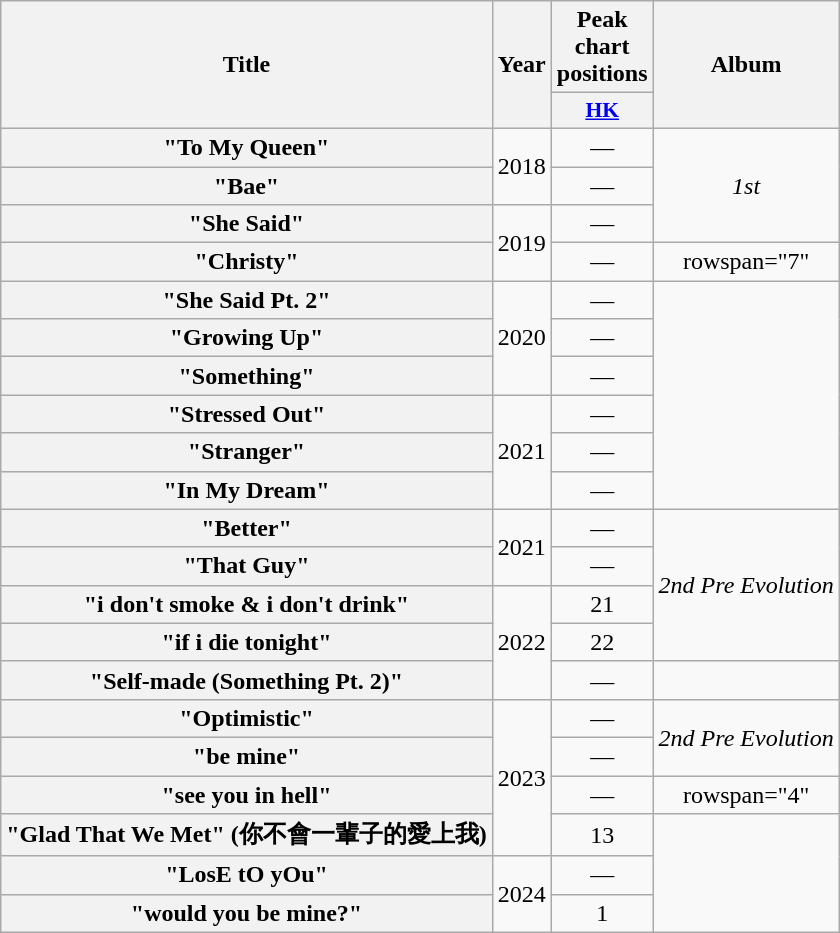<table class="wikitable plainrowheaders" style="text-align:center">
<tr>
<th rowspan="2">Title</th>
<th rowspan="2">Year</th>
<th>Peak chart positions</th>
<th rowspan="2">Album</th>
</tr>
<tr>
<th scope="col" style="width:2.5em;font-size:90%;"><a href='#'>HK</a><br></th>
</tr>
<tr>
<th scope="row">"To My Queen"</th>
<td rowspan="2">2018</td>
<td>—</td>
<td rowspan="3"><em>1st</em></td>
</tr>
<tr>
<th scope="row">"Bae"</th>
<td>—</td>
</tr>
<tr>
<th scope="row">"She Said"</th>
<td rowspan="2">2019</td>
<td>—</td>
</tr>
<tr>
<th scope="row">"Christy"</th>
<td>—</td>
<td>rowspan="7" </td>
</tr>
<tr>
<th scope="row">"She Said Pt. 2" </th>
<td rowspan="3">2020</td>
<td>—</td>
</tr>
<tr>
<th scope="row">"Growing Up"</th>
<td>—</td>
</tr>
<tr>
<th scope="row">"Something"</th>
<td>—</td>
</tr>
<tr>
<th scope="row">"Stressed Out"</th>
<td rowspan="3">2021</td>
<td>—</td>
</tr>
<tr>
<th scope="row">"Stranger" </th>
<td>—</td>
</tr>
<tr>
<th scope="row">"In My Dream"</th>
<td>—</td>
</tr>
<tr>
<th scope="row">"Better"</th>
<td rowspan="2">2021</td>
<td>—</td>
<td rowspan="4"><em>2nd Pre Evolution</em></td>
</tr>
<tr>
<th scope="row">"That Guy"</th>
<td>—</td>
</tr>
<tr>
<th scope="row">"i don't smoke & i don't drink"</th>
<td rowspan="3">2022</td>
<td>21</td>
</tr>
<tr>
<th scope="row">"if i die tonight"</th>
<td>22</td>
</tr>
<tr>
<th scope="row">"Self-made (Something Pt. 2)"</th>
<td>—</td>
<td></td>
</tr>
<tr>
<th scope="row">"Optimistic"</th>
<td rowspan="4">2023</td>
<td>—</td>
<td rowspan="2"><em>2nd Pre Evolution</em></td>
</tr>
<tr>
<th scope="row">"be mine"</th>
<td>—</td>
</tr>
<tr>
<th scope="row">"see you in hell"</th>
<td>—</td>
<td>rowspan="4" </td>
</tr>
<tr>
<th scope="row">"Glad That We Met" (你不會一輩子的愛上我)</th>
<td>13</td>
</tr>
<tr>
<th scope="row">"LosE tO yOu"</th>
<td rowspan="2">2024</td>
<td>—</td>
</tr>
<tr>
<th scope="row">"would you be mine?"</th>
<td>1</td>
</tr>
</table>
